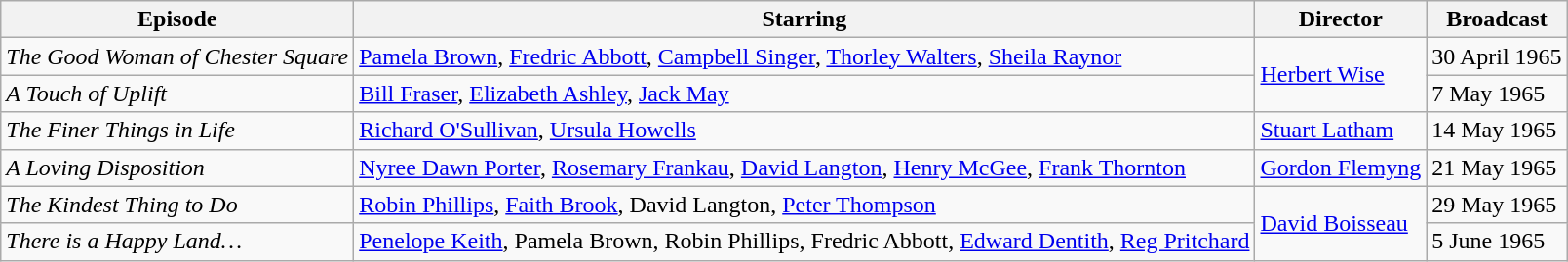<table class="wikitable">
<tr>
<th scope="col">Episode</th>
<th scope="col">Starring</th>
<th scope="col">Director</th>
<th scope="col">Broadcast</th>
</tr>
<tr>
<td><em>The Good Woman of Chester Square</em></td>
<td><a href='#'>Pamela Brown</a>, <a href='#'>Fredric Abbott</a>, <a href='#'>Campbell Singer</a>, <a href='#'>Thorley Walters</a>, <a href='#'>Sheila Raynor</a></td>
<td rowspan="2"><a href='#'>Herbert Wise</a></td>
<td>30 April 1965</td>
</tr>
<tr>
<td><em>A Touch of Uplift</em> </td>
<td><a href='#'>Bill Fraser</a>, <a href='#'>Elizabeth Ashley</a>, <a href='#'>Jack May</a></td>
<td>7 May 1965</td>
</tr>
<tr>
<td><em>The Finer Things in Life</em> </td>
<td><a href='#'>Richard O'Sullivan</a>, <a href='#'>Ursula Howells</a></td>
<td><a href='#'>Stuart Latham</a></td>
<td>14 May 1965</td>
</tr>
<tr>
<td><em>A Loving Disposition</em></td>
<td><a href='#'>Nyree Dawn Porter</a>, <a href='#'>Rosemary Frankau</a>, <a href='#'>David Langton</a>, <a href='#'>Henry McGee</a>, <a href='#'>Frank Thornton</a></td>
<td><a href='#'>Gordon Flemyng</a></td>
<td>21 May 1965</td>
</tr>
<tr>
<td><em>The Kindest Thing to Do</em></td>
<td><a href='#'>Robin Phillips</a>, <a href='#'>Faith Brook</a>, David Langton, <a href='#'>Peter Thompson</a></td>
<td rowspan="2"><a href='#'>David Boisseau</a></td>
<td>29 May 1965</td>
</tr>
<tr>
<td><em>There is a Happy Land…</em></td>
<td><a href='#'>Penelope Keith</a>, Pamela Brown, Robin Phillips, Fredric Abbott, <a href='#'>Edward Dentith</a>, <a href='#'>Reg Pritchard</a></td>
<td>5 June 1965</td>
</tr>
</table>
